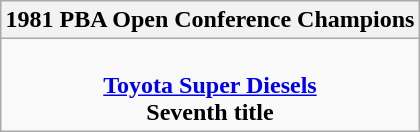<table class=wikitable style="text-align:center; margin:auto">
<tr>
<th>1981 PBA Open Conference Champions</th>
</tr>
<tr>
<td><br> <strong><a href='#'>Toyota Super Diesels</a></strong> <br> <strong>Seventh title</strong></td>
</tr>
</table>
